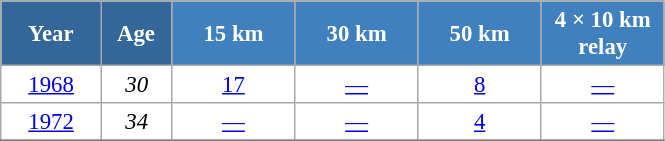<table class="wikitable" style="font-size:95%; text-align:center; border:grey solid 1px; border-collapse:collapse; background:#ffffff;">
<tr>
<th style="background-color:#369; color:white; width:60px;"> Year </th>
<th style="background-color:#369; color:white; width:40px;"> Age </th>
<th style="background-color:#4180be; color:white; width:75px;"> 15 km </th>
<th style="background-color:#4180be; color:white; width:75px;"> 30 km </th>
<th style="background-color:#4180be; color:white; width:75px;"> 50 km </th>
<th style="background-color:#4180be; color:white; width:75px;"> 4 × 10 km <br> relay </th>
</tr>
<tr>
<td><a href='#'>1968</a></td>
<td><em>30</em></td>
<td><a href='#'>17</a></td>
<td><a href='#'>—</a></td>
<td><a href='#'>8</a></td>
<td><a href='#'>—</a></td>
</tr>
<tr>
<td><a href='#'>1972</a></td>
<td><em>34</em></td>
<td><a href='#'>—</a></td>
<td><a href='#'>—</a></td>
<td><a href='#'>4</a></td>
<td><a href='#'>—</a></td>
</tr>
<tr>
</tr>
</table>
